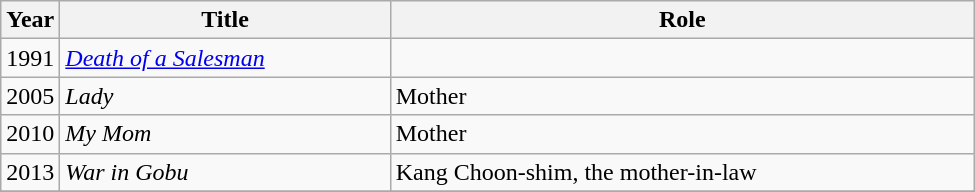<table class="wikitable" style="width:650px">
<tr>
<th width=10>Year</th>
<th>Title</th>
<th>Role</th>
</tr>
<tr>
<td>1991</td>
<td><em><a href='#'>Death of a Salesman</a></em></td>
<td></td>
</tr>
<tr>
<td>2005</td>
<td><em>Lady</em></td>
<td>Mother</td>
</tr>
<tr>
<td>2010</td>
<td><em>My Mom</em> </td>
<td>Mother</td>
</tr>
<tr>
<td>2013</td>
<td><em>War in Gobu</em></td>
<td>Kang Choon-shim, the mother-in-law</td>
</tr>
<tr>
</tr>
</table>
